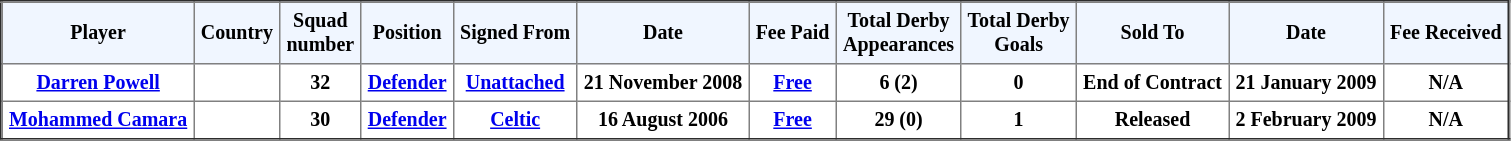<table border="2" cellpadding="4" style="border-collapse:collapse; text-align:center; font-size:smaller;">
<tr style="background:#f0f6ff;">
<th><strong>Player</strong></th>
<th><strong>Country</strong></th>
<th><strong>Squad<br>number</strong></th>
<th><strong>Position</strong></th>
<th><strong>Signed From</strong></th>
<th><strong>Date</strong></th>
<th><strong>Fee Paid</strong></th>
<th><strong>Total Derby<br>Appearances</strong></th>
<th><strong>Total Derby <br> Goals</strong></th>
<th><strong>Sold To</strong></th>
<th><strong>Date</strong></th>
<th><strong>Fee Received</strong></th>
</tr>
<tr bgcolor="">
<th><a href='#'>Darren Powell</a></th>
<th></th>
<th>32</th>
<th><a href='#'>Defender</a></th>
<th><a href='#'>Unattached</a></th>
<th>21 November 2008</th>
<th><a href='#'>Free</a></th>
<th>6 (2)</th>
<th>0</th>
<th>End of Contract</th>
<th>21 January 2009</th>
<th>N/A</th>
</tr>
<tr bgcolor="">
<th><a href='#'>Mohammed Camara</a></th>
<th></th>
<th>30</th>
<th><a href='#'>Defender</a></th>
<th><a href='#'>Celtic</a></th>
<th>16 August 2006</th>
<th><a href='#'>Free</a></th>
<th>29 (0)</th>
<th>1</th>
<th>Released</th>
<th>2 February 2009</th>
<th>N/A</th>
</tr>
</table>
